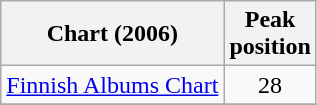<table class="wikitable sortable" border="1">
<tr>
<th>Chart (2006)</th>
<th>Peak<br>position</th>
</tr>
<tr>
<td><a href='#'>Finnish Albums Chart</a></td>
<td align="center">28</td>
</tr>
<tr>
</tr>
</table>
